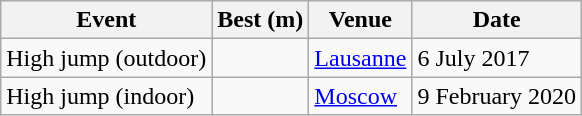<table class="wikitable">
<tr>
<th>Event</th>
<th>Best (m)</th>
<th>Venue</th>
<th>Date</th>
</tr>
<tr>
<td>High jump (outdoor)</td>
<td></td>
<td><a href='#'>Lausanne</a></td>
<td>6 July 2017</td>
</tr>
<tr>
<td>High jump (indoor)</td>
<td></td>
<td><a href='#'>Moscow</a></td>
<td>9 February 2020</td>
</tr>
</table>
